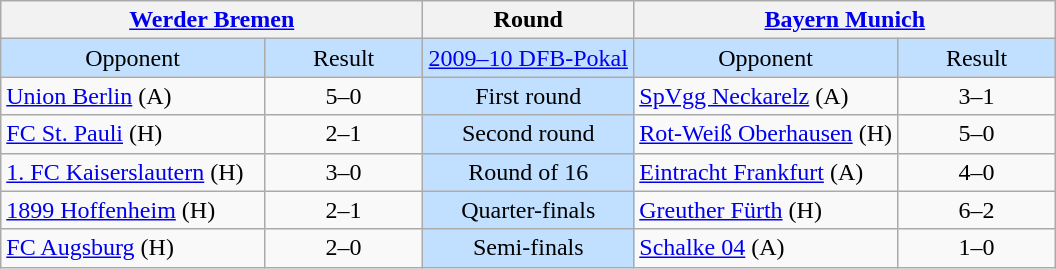<table class="wikitable" style="text-align:center; white-space:nowrap;">
<tr>
<th colspan="2"><a href='#'>Werder Bremen</a></th>
<th>Round</th>
<th colspan="2"><a href='#'>Bayern Munich</a></th>
</tr>
<tr style="background:#C1E0FF;">
<td style="width:25%;">Opponent</td>
<td style="width:15%;">Result</td>
<td><a href='#'>2009–10 DFB-Pokal</a></td>
<td style="width:25%;">Opponent</td>
<td style="width:15%;">Result</td>
</tr>
<tr>
<td style="text-align:left;"><a href='#'>Union Berlin</a> (A)</td>
<td>5–0</td>
<td style="background:#C1E0FF;">First round</td>
<td style="text-align:left;"><a href='#'>SpVgg Neckarelz</a> (A)</td>
<td>3–1</td>
</tr>
<tr>
<td style="text-align:left;"><a href='#'>FC St. Pauli</a> (H)</td>
<td>2–1</td>
<td style="background:#C1E0FF;">Second round</td>
<td style="text-align:left;"><a href='#'>Rot-Weiß Oberhausen</a> (H)</td>
<td>5–0</td>
</tr>
<tr>
<td style="text-align:left;"><a href='#'>1. FC Kaiserslautern</a> (H)</td>
<td>3–0</td>
<td style="background:#C1E0FF;">Round of 16</td>
<td style="text-align:left;"><a href='#'>Eintracht Frankfurt</a> (A)</td>
<td>4–0</td>
</tr>
<tr>
<td style="text-align:left;"><a href='#'>1899 Hoffenheim</a> (H)</td>
<td>2–1</td>
<td style="background:#C1E0FF;">Quarter-finals</td>
<td style="text-align:left;"><a href='#'>Greuther Fürth</a> (H)</td>
<td>6–2</td>
</tr>
<tr>
<td style="text-align:left;"><a href='#'>FC Augsburg</a> (H)</td>
<td>2–0</td>
<td style="background:#C1E0FF;">Semi-finals</td>
<td style="text-align:left;"><a href='#'>Schalke 04</a> (A)</td>
<td>1–0 </td>
</tr>
</table>
